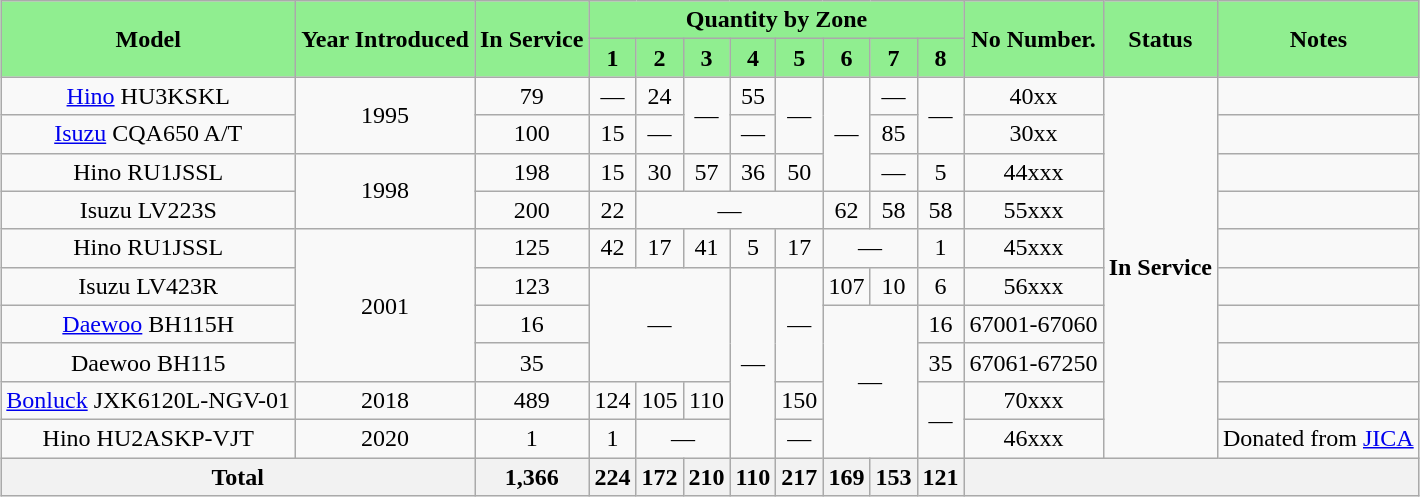<table class="wikitable" style="margin:1em auto; border-collapse:collapse;text-align:center;">
<tr>
<th rowspan=2 style="background:lightgreen;"><span>Model</span></th>
<th rowspan=2 style="background:lightgreen;"><span>Year Introduced</span></th>
<th rowspan=2 style="background:lightgreen;"><span>In Service</span></th>
<th colspan=8 style="background:lightgreen;"><span>Quantity by Zone</span></th>
<th rowspan=2 style="background:lightgreen;"><span>No Number.</span></th>
<th rowspan=2 style="background:lightgreen;"><span>Status</span></th>
<th rowspan=2 style="background:lightgreen;"><span>Notes</span></th>
</tr>
<tr>
<th style="background:lightgreen;"><abbr><span>1</span></abbr></th>
<th style="background:lightgreen;"><abbr><span>2</span></abbr></th>
<th style="background:lightgreen;"><abbr><span>3</span></abbr></th>
<th style="background:lightgreen;"><abbr><span>4</span></abbr></th>
<th style="background:lightgreen;"><abbr><span>5</span></abbr></th>
<th style="background:lightgreen;"><abbr><span>6</span></abbr></th>
<th style="background:lightgreen;"><abbr><span>7</span></abbr></th>
<th style="background:lightgreen;"><abbr><span>8</span></abbr></th>
</tr>
<tr>
<td><a href='#'>Hino</a> HU3KSKL</td>
<td rowspan="2">1995</td>
<td>79</td>
<td>—</td>
<td>24</td>
<td rowspan="2">—</td>
<td>55</td>
<td rowspan="2">—</td>
<td rowspan="3">—</td>
<td>—</td>
<td rowspan="2">—</td>
<td>40xx</td>
<td rowspan="10"><span><strong>In Service</strong></span></td>
<td></td>
</tr>
<tr>
<td><a href='#'>Isuzu</a> CQA650 A/T</td>
<td>100</td>
<td>15</td>
<td>—</td>
<td>—</td>
<td>85</td>
<td>30xx</td>
<td></td>
</tr>
<tr>
<td>Hino RU1JSSL</td>
<td rowspan="2">1998</td>
<td>198</td>
<td>15</td>
<td>30</td>
<td>57</td>
<td>36</td>
<td>50</td>
<td>—</td>
<td>5</td>
<td>44xxx</td>
<td></td>
</tr>
<tr>
<td>Isuzu LV223S</td>
<td>200</td>
<td>22</td>
<td colspan="4">—</td>
<td>62</td>
<td>58</td>
<td>58</td>
<td>55xxx</td>
<td></td>
</tr>
<tr>
<td>Hino RU1JSSL</td>
<td rowspan="4">2001</td>
<td>125</td>
<td>42</td>
<td>17</td>
<td>41</td>
<td>5</td>
<td>17</td>
<td colspan="2">—</td>
<td>1</td>
<td>45xxx</td>
<td></td>
</tr>
<tr>
<td>Isuzu LV423R</td>
<td>123</td>
<td colspan="3" rowspan="3">—</td>
<td rowspan="5">—</td>
<td rowspan="3">—</td>
<td>107</td>
<td>10</td>
<td>6</td>
<td>56xxx</td>
<td></td>
</tr>
<tr>
<td><a href='#'>Daewoo</a> BH115H</td>
<td>16</td>
<td colspan="2" rowspan="4">—</td>
<td>16</td>
<td>67001-67060</td>
<td></td>
</tr>
<tr>
<td>Daewoo BH115</td>
<td>35</td>
<td>35</td>
<td>67061-67250</td>
<td></td>
</tr>
<tr>
<td><a href='#'>Bonluck</a> JXK6120L-NGV-01</td>
<td>2018</td>
<td>489</td>
<td>124</td>
<td>105</td>
<td>110</td>
<td>150</td>
<td rowspan="2">—</td>
<td>70xxx</td>
<td></td>
</tr>
<tr>
<td>Hino HU2ASKP-VJT</td>
<td>2020</td>
<td>1</td>
<td>1</td>
<td colspan="2">—</td>
<td>—</td>
<td>46xxx</td>
<td>Donated from <a href='#'>JICA</a></td>
</tr>
<tr>
<th colspan=2>Total</th>
<th>1,366</th>
<th>224</th>
<th>172</th>
<th>210</th>
<th>110</th>
<th>217</th>
<th>169</th>
<th>153</th>
<th>121</th>
<th colspan="3"></th>
</tr>
</table>
